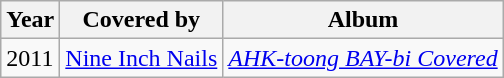<table class="wikitable">
<tr>
<th>Year</th>
<th>Covered by</th>
<th>Album</th>
</tr>
<tr>
<td>2011</td>
<td><a href='#'>Nine Inch Nails</a></td>
<td><em><a href='#'>AHK-toong BAY-bi Covered</a></em></td>
</tr>
</table>
